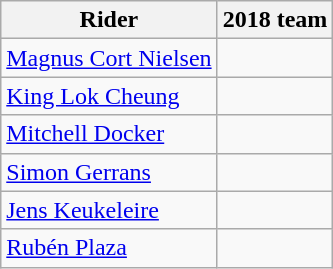<table class="wikitable">
<tr>
<th>Rider</th>
<th>2018 team</th>
</tr>
<tr>
<td><a href='#'>Magnus Cort Nielsen</a></td>
<td></td>
</tr>
<tr>
<td><a href='#'>King Lok Cheung</a></td>
<td></td>
</tr>
<tr>
<td><a href='#'>Mitchell Docker</a></td>
<td></td>
</tr>
<tr>
<td><a href='#'>Simon Gerrans</a></td>
<td></td>
</tr>
<tr>
<td><a href='#'>Jens Keukeleire</a></td>
<td></td>
</tr>
<tr>
<td><a href='#'>Rubén Plaza</a></td>
<td></td>
</tr>
</table>
